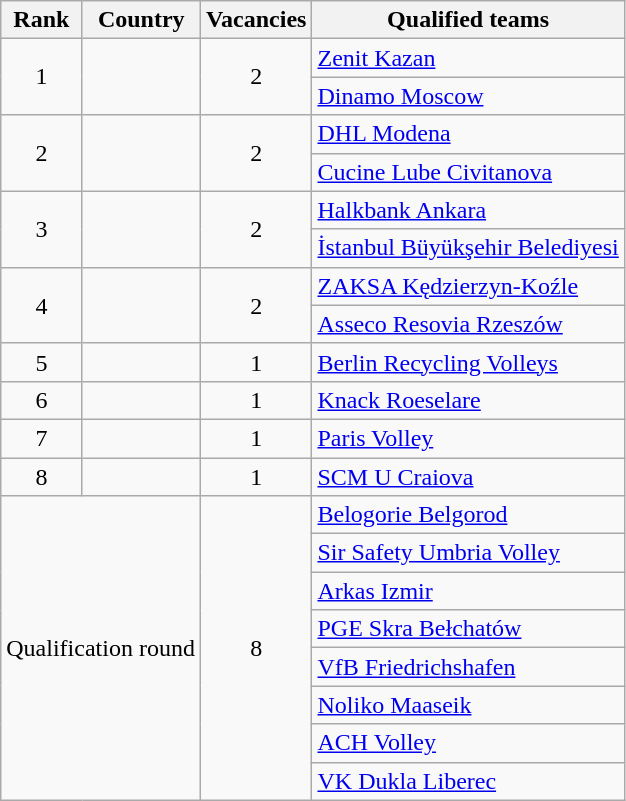<table class="wikitable" style="text-align:left">
<tr>
<th>Rank</th>
<th>Country</th>
<th>Vacancies</th>
<th>Qualified teams</th>
</tr>
<tr>
<td align="center" rowspan="2">1</td>
<td rowspan="2"></td>
<td align="center" rowspan="2">2</td>
<td><a href='#'>Zenit Kazan</a></td>
</tr>
<tr>
<td><a href='#'>Dinamo Moscow</a></td>
</tr>
<tr>
<td align="center" rowspan="2">2</td>
<td rowspan="2"></td>
<td align="center" rowspan="2">2</td>
<td><a href='#'>DHL Modena</a></td>
</tr>
<tr>
<td><a href='#'>Cucine Lube Civitanova</a></td>
</tr>
<tr>
<td align="center" rowspan="2">3</td>
<td rowspan="2"></td>
<td align="center" rowspan="2">2</td>
<td><a href='#'>Halkbank Ankara</a></td>
</tr>
<tr>
<td><a href='#'>İstanbul Büyükşehir Belediyesi</a></td>
</tr>
<tr>
<td align="center" rowspan="2">4</td>
<td rowspan="2"></td>
<td align="center" rowspan="2">2</td>
<td><a href='#'>ZAKSA Kędzierzyn-Koźle</a></td>
</tr>
<tr>
<td><a href='#'>Asseco Resovia Rzeszów</a></td>
</tr>
<tr>
<td align="center">5</td>
<td></td>
<td align="center">1</td>
<td><a href='#'>Berlin Recycling Volleys</a></td>
</tr>
<tr>
<td align="center">6</td>
<td></td>
<td align="center">1</td>
<td><a href='#'>Knack Roeselare</a></td>
</tr>
<tr>
<td align="center">7</td>
<td></td>
<td align="center">1</td>
<td><a href='#'>Paris Volley</a></td>
</tr>
<tr>
<td align="center">8</td>
<td></td>
<td align="center">1</td>
<td><a href='#'>SCM U Craiova</a></td>
</tr>
<tr>
<td colspan="2" rowspan="8">Qualification round</td>
<td align="center" rowspan="8">8</td>
<td><a href='#'>Belogorie Belgorod</a></td>
</tr>
<tr>
<td><a href='#'>Sir Safety Umbria Volley</a></td>
</tr>
<tr>
<td><a href='#'>Arkas Izmir</a></td>
</tr>
<tr>
<td><a href='#'>PGE Skra Bełchatów</a></td>
</tr>
<tr>
<td><a href='#'>VfB Friedrichshafen</a></td>
</tr>
<tr>
<td><a href='#'>Noliko Maaseik</a></td>
</tr>
<tr>
<td><a href='#'>ACH Volley</a></td>
</tr>
<tr>
<td><a href='#'>VK Dukla Liberec</a></td>
</tr>
</table>
